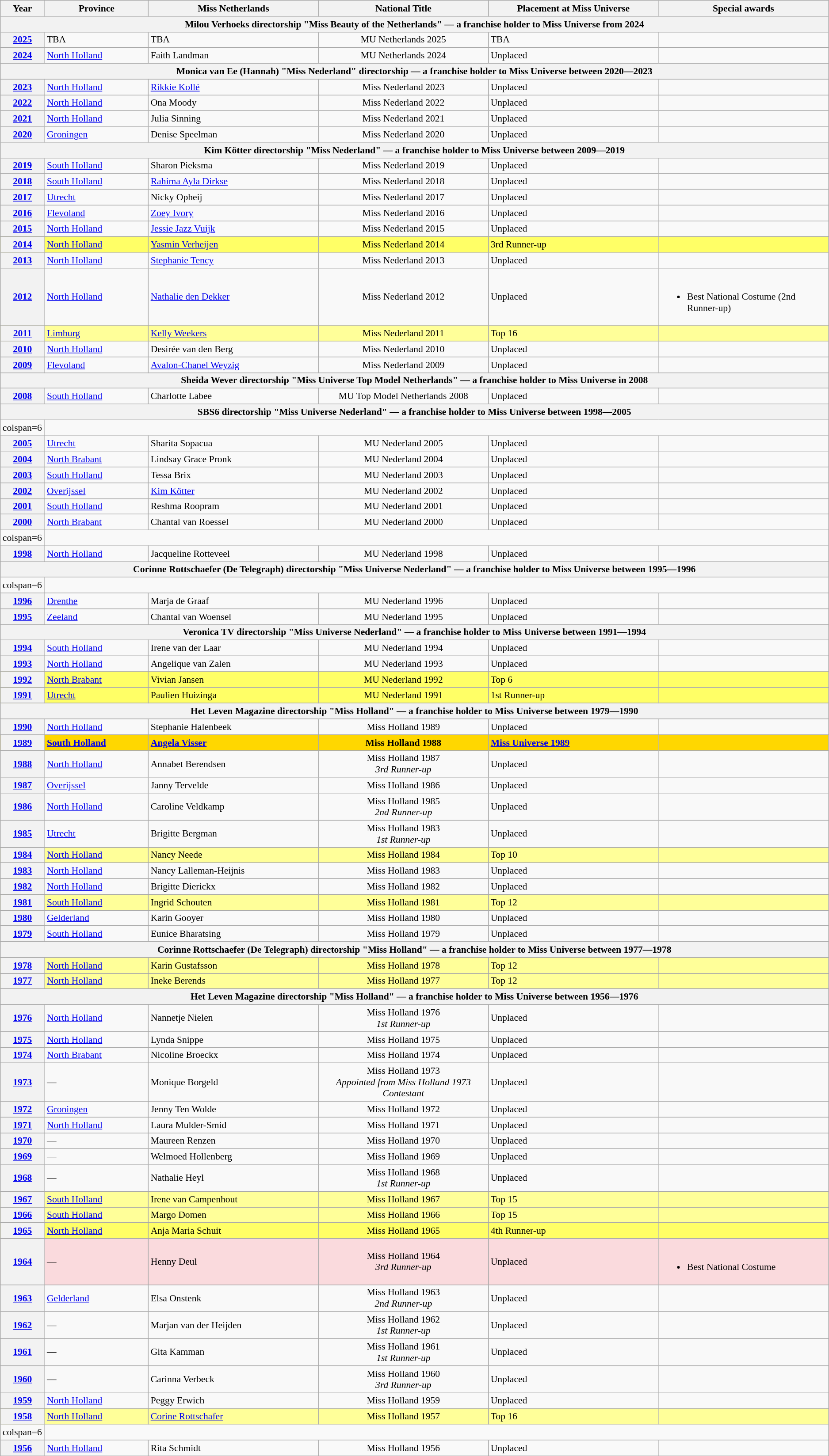<table class="wikitable " style="font-size: 90%;">
<tr>
<th width="60">Year</th>
<th width="150">Province</th>
<th width="250">Miss Netherlands</th>
<th width="250">National Title</th>
<th width="250">Placement at Miss Universe</th>
<th width="250">Special awards</th>
</tr>
<tr>
<th colspan="6">Milou Verhoeks directorship "Miss Beauty of the Netherlands" — a franchise holder to Miss Universe from 2024</th>
</tr>
<tr>
<th><a href='#'>2025</a></th>
<td>TBA</td>
<td>TBA</td>
<td align="center">MU Netherlands 2025</td>
<td>TBA</td>
<td></td>
</tr>
<tr>
<th><a href='#'>2024</a></th>
<td><a href='#'>North Holland</a></td>
<td>Faith Landman</td>
<td align="center">MU Netherlands 2024</td>
<td>Unplaced</td>
<td></td>
</tr>
<tr>
<th colspan="6">Monica van Ee (Hannah) "Miss Nederland" directorship — a franchise holder to Miss Universe between 2020―2023</th>
</tr>
<tr>
<th><a href='#'>2023</a></th>
<td><a href='#'>North Holland</a></td>
<td><a href='#'>Rikkie Kollé</a></td>
<td align="center">Miss Nederland 2023</td>
<td>Unplaced</td>
<td></td>
</tr>
<tr>
<th><a href='#'>2022</a></th>
<td><a href='#'>North Holland</a></td>
<td>Ona Moody</td>
<td align="center">Miss Nederland 2022</td>
<td>Unplaced</td>
<td></td>
</tr>
<tr>
<th><a href='#'>2021</a></th>
<td><a href='#'>North Holland</a></td>
<td>Julia Sinning</td>
<td align="center">Miss Nederland 2021</td>
<td>Unplaced</td>
<td></td>
</tr>
<tr>
<th><a href='#'>2020</a></th>
<td><a href='#'>Groningen</a></td>
<td>Denise Speelman</td>
<td align="center">Miss Nederland 2020</td>
<td>Unplaced</td>
<td></td>
</tr>
<tr>
<th colspan="6">Kim Kötter directorship "Miss Nederland" — a franchise holder to Miss Universe between 2009―2019</th>
</tr>
<tr>
<th><a href='#'>2019</a></th>
<td><a href='#'>South Holland</a></td>
<td>Sharon Pieksma</td>
<td align="center">Miss Nederland 2019</td>
<td>Unplaced</td>
<td></td>
</tr>
<tr>
<th><a href='#'>2018</a></th>
<td><a href='#'>South Holland</a></td>
<td><a href='#'>Rahima Ayla Dirkse</a></td>
<td align="center">Miss Nederland 2018</td>
<td>Unplaced</td>
<td></td>
</tr>
<tr>
<th><a href='#'>2017</a></th>
<td><a href='#'>Utrecht</a></td>
<td>Nicky Opheij</td>
<td align="center">Miss Nederland 2017</td>
<td>Unplaced</td>
<td></td>
</tr>
<tr>
<th><a href='#'>2016</a></th>
<td><a href='#'>Flevoland</a></td>
<td><a href='#'>Zoey Ivory</a></td>
<td align="center">Miss Nederland 2016</td>
<td>Unplaced</td>
<td></td>
</tr>
<tr>
<th><a href='#'>2015</a></th>
<td><a href='#'>North Holland</a></td>
<td><a href='#'>Jessie Jazz Vuijk</a></td>
<td align="center">Miss Nederland 2015</td>
<td>Unplaced</td>
<td></td>
</tr>
<tr>
</tr>
<tr style="background-color:#FFFF66; ">
<th><a href='#'>2014</a></th>
<td><a href='#'>North Holland</a></td>
<td><a href='#'>Yasmin Verheijen</a></td>
<td align="center">Miss Nederland 2014</td>
<td>3rd Runner-up</td>
<td></td>
</tr>
<tr>
<th><a href='#'>2013</a></th>
<td><a href='#'>North Holland</a></td>
<td><a href='#'>Stephanie Tency</a></td>
<td align="center">Miss Nederland 2013</td>
<td>Unplaced</td>
<td></td>
</tr>
<tr>
<th><a href='#'>2012</a></th>
<td><a href='#'>North Holland</a></td>
<td><a href='#'>Nathalie den Dekker</a></td>
<td align="center">Miss Nederland 2012</td>
<td>Unplaced</td>
<td align="left"><br><ul><li>Best National Costume (2nd Runner-up)</li></ul></td>
</tr>
<tr>
</tr>
<tr style="background-color:#FFFF99; ">
<th><a href='#'>2011</a></th>
<td><a href='#'>Limburg</a></td>
<td><a href='#'>Kelly Weekers</a></td>
<td align="center">Miss Nederland 2011</td>
<td>Top 16</td>
<td></td>
</tr>
<tr>
<th><a href='#'>2010</a></th>
<td><a href='#'>North Holland</a></td>
<td>Desirée van den Berg</td>
<td align="center">Miss Nederland 2010</td>
<td>Unplaced</td>
<td></td>
</tr>
<tr>
<th><a href='#'>2009</a></th>
<td><a href='#'>Flevoland</a></td>
<td><a href='#'>Avalon-Chanel Weyzig</a></td>
<td align="center">Miss Nederland 2009</td>
<td>Unplaced</td>
<td></td>
</tr>
<tr>
<th colspan="6">Sheida Wever directorship "Miss Universe Top Model Netherlands" — a franchise holder to Miss Universe in 2008</th>
</tr>
<tr>
<th><a href='#'>2008</a></th>
<td><a href='#'>South Holland</a></td>
<td>Charlotte Labee</td>
<td align="center">MU Top Model Netherlands 2008</td>
<td>Unplaced</td>
<td></td>
</tr>
<tr>
<th colspan="6">SBS6 directorship "Miss Universe Nederland" — a franchise holder to Miss Universe between 1998―2005</th>
</tr>
<tr>
<td>colspan=6 </td>
</tr>
<tr>
<th><a href='#'>2005</a></th>
<td><a href='#'>Utrecht</a></td>
<td>Sharita Sopacua</td>
<td align="center">MU Nederland 2005</td>
<td>Unplaced</td>
<td></td>
</tr>
<tr>
<th><a href='#'>2004</a></th>
<td><a href='#'>North Brabant</a></td>
<td>Lindsay Grace Pronk</td>
<td align="center">MU Nederland 2004</td>
<td>Unplaced</td>
<td></td>
</tr>
<tr>
<th><a href='#'>2003</a></th>
<td><a href='#'>South Holland</a></td>
<td>Tessa Brix</td>
<td align="center">MU Nederland 2003</td>
<td>Unplaced</td>
<td></td>
</tr>
<tr>
<th><a href='#'>2002</a></th>
<td><a href='#'>Overijssel</a></td>
<td><a href='#'>Kim Kötter</a></td>
<td align="center">MU Nederland 2002</td>
<td>Unplaced</td>
<td></td>
</tr>
<tr>
<th><a href='#'>2001</a></th>
<td><a href='#'>South Holland</a></td>
<td>Reshma Roopram</td>
<td align="center">MU Nederland 2001</td>
<td>Unplaced</td>
<td></td>
</tr>
<tr>
<th><a href='#'>2000</a></th>
<td><a href='#'>North Brabant</a></td>
<td>Chantal van Roessel</td>
<td align="center">MU Nederland 2000</td>
<td>Unplaced</td>
<td></td>
</tr>
<tr>
<td>colspan=6 </td>
</tr>
<tr>
<th><a href='#'>1998</a></th>
<td><a href='#'>North Holland</a></td>
<td>Jacqueline Rotteveel</td>
<td align="center">MU Nederland 1998</td>
<td>Unplaced</td>
<td></td>
</tr>
<tr>
<th colspan="6">Corinne Rottschaefer (De Telegraph) directorship "Miss Universe Nederland" — a franchise holder to Miss Universe between 1995―1996</th>
</tr>
<tr>
<td>colspan=6 </td>
</tr>
<tr>
<th><a href='#'>1996</a></th>
<td><a href='#'>Drenthe</a></td>
<td>Marja de Graaf</td>
<td align="center">MU Nederland 1996</td>
<td>Unplaced</td>
<td></td>
</tr>
<tr>
<th><a href='#'>1995</a></th>
<td><a href='#'>Zeeland</a></td>
<td>Chantal van Woensel</td>
<td align="center">MU Nederland 1995</td>
<td>Unplaced</td>
<td></td>
</tr>
<tr>
<th colspan="6">Veronica TV directorship "Miss Universe Nederland" — a franchise holder to Miss Universe between 1991―1994</th>
</tr>
<tr>
<th><a href='#'>1994</a></th>
<td><a href='#'>South Holland</a></td>
<td>Irene van der Laar</td>
<td align="center">MU Nederland 1994</td>
<td>Unplaced</td>
<td></td>
</tr>
<tr>
<th><a href='#'>1993</a></th>
<td><a href='#'>North Holland</a></td>
<td>Angelique van Zalen</td>
<td align="center">MU Nederland 1993</td>
<td>Unplaced</td>
<td></td>
</tr>
<tr>
</tr>
<tr style="background-color:#FFFF66; ">
<th><a href='#'>1992</a></th>
<td><a href='#'>North Brabant</a></td>
<td>Vivian Jansen</td>
<td align="center">MU Nederland 1992</td>
<td>Top 6</td>
<td></td>
</tr>
<tr>
</tr>
<tr style="background-color:#FFFF66; ">
<th><a href='#'>1991</a></th>
<td><a href='#'>Utrecht</a></td>
<td>Paulien Huizinga</td>
<td align="center">MU Nederland 1991</td>
<td>1st Runner-up</td>
<td></td>
</tr>
<tr>
<th colspan="6">Het Leven Magazine directorship "Miss Holland" — a franchise holder to Miss Universe between 1979―1990</th>
</tr>
<tr>
<th><a href='#'>1990</a></th>
<td><a href='#'>North Holland</a></td>
<td>Stephanie Halenbeek</td>
<td align="center">Miss Holland 1989</td>
<td>Unplaced</td>
<td></td>
</tr>
<tr>
</tr>
<tr style="background-color:gold; font-weight: bold ">
<th><a href='#'>1989</a></th>
<td><a href='#'>South Holland</a></td>
<td><a href='#'>Angela Visser</a></td>
<td align="center">Miss Holland 1988</td>
<td><a href='#'>Miss Universe 1989</a></td>
<td></td>
</tr>
<tr>
<th><a href='#'>1988</a></th>
<td><a href='#'>North Holland</a></td>
<td>Annabet Berendsen</td>
<td align="center">Miss Holland 1987<br><em>3rd Runner-up</em></td>
<td>Unplaced</td>
<td></td>
</tr>
<tr>
<th><a href='#'>1987</a></th>
<td><a href='#'>Overijssel</a></td>
<td>Janny Tervelde</td>
<td align="center">Miss Holland 1986</td>
<td>Unplaced</td>
<td></td>
</tr>
<tr>
<th><a href='#'>1986</a></th>
<td><a href='#'>North Holland</a></td>
<td>Caroline Veldkamp</td>
<td align="center">Miss Holland 1985<br><em>2nd Runner-up</em></td>
<td>Unplaced</td>
<td></td>
</tr>
<tr>
<th><a href='#'>1985</a></th>
<td><a href='#'>Utrecht</a></td>
<td>Brigitte Bergman</td>
<td align="center">Miss Holland 1983<br><em>1st Runner-up</em></td>
<td>Unplaced</td>
<td></td>
</tr>
<tr>
</tr>
<tr style="background-color:#FFFF99; ">
<th><a href='#'>1984</a></th>
<td><a href='#'>North Holland</a></td>
<td>Nancy Neede</td>
<td align="center">Miss Holland 1984</td>
<td>Top 10</td>
<td></td>
</tr>
<tr>
<th><a href='#'>1983</a></th>
<td><a href='#'>North Holland</a></td>
<td>Nancy Lalleman-Heijnis</td>
<td align="center">Miss Holland 1983</td>
<td>Unplaced</td>
<td></td>
</tr>
<tr>
<th><a href='#'>1982</a></th>
<td><a href='#'>North Holland</a></td>
<td>Brigitte Dierickx</td>
<td align="center">Miss Holland 1982</td>
<td>Unplaced</td>
<td></td>
</tr>
<tr>
</tr>
<tr style="background-color:#FFFF99; ">
<th><a href='#'>1981</a></th>
<td><a href='#'>South Holland</a></td>
<td>Ingrid Schouten</td>
<td align="center">Miss Holland 1981</td>
<td>Top 12</td>
<td></td>
</tr>
<tr>
<th><a href='#'>1980</a></th>
<td><a href='#'>Gelderland</a></td>
<td>Karin Gooyer</td>
<td align="center">Miss Holland 1980</td>
<td>Unplaced</td>
<td></td>
</tr>
<tr>
<th><a href='#'>1979</a></th>
<td><a href='#'>South Holland</a></td>
<td>Eunice Bharatsing</td>
<td align="center">Miss Holland 1979</td>
<td>Unplaced</td>
<td></td>
</tr>
<tr>
<th colspan="6">Corinne Rottschaefer (De Telegraph) directorship "Miss Holland" — a franchise holder to Miss Universe between 1977―1978</th>
</tr>
<tr>
</tr>
<tr style="background-color:#FFFF99; ">
<th><a href='#'>1978</a></th>
<td><a href='#'>North Holland</a></td>
<td>Karin Gustafsson</td>
<td align="center">Miss Holland 1978</td>
<td>Top 12</td>
<td></td>
</tr>
<tr>
</tr>
<tr style="background-color:#FFFF99; ">
<th><a href='#'>1977</a></th>
<td><a href='#'>North Holland</a></td>
<td>Ineke Berends</td>
<td align="center">Miss Holland 1977</td>
<td>Top 12</td>
<td></td>
</tr>
<tr>
<th colspan="6">Het Leven Magazine directorship "Miss Holland" — a franchise holder to Miss Universe between 1956―1976</th>
</tr>
<tr>
<th><a href='#'>1976</a></th>
<td><a href='#'>North Holland</a></td>
<td>Nannetje Nielen</td>
<td align="center">Miss Holland 1976<br><em>1st Runner-up</em></td>
<td>Unplaced</td>
<td></td>
</tr>
<tr>
<th><a href='#'>1975</a></th>
<td><a href='#'>North Holland</a></td>
<td>Lynda Snippe</td>
<td align="center">Miss Holland 1975</td>
<td>Unplaced</td>
<td></td>
</tr>
<tr>
<th><a href='#'>1974</a></th>
<td><a href='#'>North Brabant</a></td>
<td>Nicoline Broeckx</td>
<td align="center">Miss Holland 1974</td>
<td>Unplaced</td>
<td></td>
</tr>
<tr>
<th><a href='#'>1973</a></th>
<td>—</td>
<td>Monique Borgeld</td>
<td align="center">Miss Holland 1973<br><em>Appointed from Miss Holland 1973 Contestant</em></td>
<td>Unplaced</td>
<td></td>
</tr>
<tr>
<th><a href='#'>1972</a></th>
<td><a href='#'>Groningen</a></td>
<td>Jenny Ten Wolde</td>
<td align="center">Miss Holland 1972</td>
<td>Unplaced</td>
<td></td>
</tr>
<tr>
<th><a href='#'>1971</a></th>
<td><a href='#'>North Holland</a></td>
<td>Laura Mulder-Smid</td>
<td align="center">Miss Holland 1971</td>
<td>Unplaced</td>
<td></td>
</tr>
<tr>
<th><a href='#'>1970</a></th>
<td>—</td>
<td>Maureen Renzen</td>
<td align="center">Miss Holland 1970</td>
<td>Unplaced</td>
<td></td>
</tr>
<tr>
<th><a href='#'>1969</a></th>
<td>—</td>
<td>Welmoed Hollenberg</td>
<td align="center">Miss Holland 1969</td>
<td>Unplaced</td>
<td></td>
</tr>
<tr>
<th><a href='#'>1968</a></th>
<td>—</td>
<td>Nathalie Heyl</td>
<td align="center">Miss Holland 1968<br><em>1st Runner-up</em></td>
<td>Unplaced</td>
<td></td>
</tr>
<tr>
</tr>
<tr style="background-color:#FFFF99; ">
<th><a href='#'>1967</a></th>
<td><a href='#'>South Holland</a></td>
<td>Irene van Campenhout</td>
<td align="center">Miss Holland 1967</td>
<td>Top 15</td>
<td></td>
</tr>
<tr>
</tr>
<tr style="background-color:#FFFF99; ">
<th><a href='#'>1966</a></th>
<td><a href='#'>South Holland</a></td>
<td>Margo Domen</td>
<td align="center">Miss Holland 1966</td>
<td>Top 15</td>
<td></td>
</tr>
<tr>
</tr>
<tr style="background-color:#FFFF66; ">
<th><a href='#'>1965</a></th>
<td><a href='#'>North Holland</a></td>
<td>Anja Maria Schuit</td>
<td align="center">Miss Holland 1965</td>
<td>4th Runner-up</td>
<td></td>
</tr>
<tr>
</tr>
<tr style="background-color:#FADADD; ">
<th><a href='#'>1964</a></th>
<td>—</td>
<td>Henny Deul</td>
<td align="center">Miss Holland 1964<br><em>3rd Runner-up</em></td>
<td>Unplaced</td>
<td align="left"><br><ul><li>Best National Costume</li></ul></td>
</tr>
<tr>
<th><a href='#'>1963</a></th>
<td><a href='#'>Gelderland</a></td>
<td>Elsa Onstenk</td>
<td align="center">Miss Holland 1963<br><em>2nd Runner-up</em></td>
<td>Unplaced</td>
<td></td>
</tr>
<tr>
<th><a href='#'>1962</a></th>
<td>—</td>
<td>Marjan van der Heijden</td>
<td align="center">Miss Holland 1962<br><em>1st Runner-up</em></td>
<td>Unplaced</td>
<td></td>
</tr>
<tr>
<th><a href='#'>1961</a></th>
<td>—</td>
<td>Gita Kamman</td>
<td align="center">Miss Holland 1961<br><em>1st Runner-up</em></td>
<td>Unplaced</td>
<td></td>
</tr>
<tr>
<th><a href='#'>1960</a></th>
<td>—</td>
<td>Carinna Verbeck</td>
<td align="center">Miss Holland 1960<br><em>3rd Runner-up</em></td>
<td>Unplaced</td>
<td></td>
</tr>
<tr>
<th><a href='#'>1959</a></th>
<td><a href='#'>North Holland</a></td>
<td>Peggy Erwich</td>
<td align="center">Miss Holland 1959</td>
<td>Unplaced</td>
<td></td>
</tr>
<tr>
</tr>
<tr style="background-color:#FFFF99; ">
<th><a href='#'>1958</a></th>
<td><a href='#'>North Holland</a></td>
<td><a href='#'>Corine Rottschafer</a></td>
<td align="center">Miss Holland 1957</td>
<td>Top 16</td>
<td></td>
</tr>
<tr>
<td>colspan=6 </td>
</tr>
<tr>
<th><a href='#'>1956</a></th>
<td><a href='#'>North Holland</a></td>
<td>Rita Schmidt</td>
<td align="center">Miss Holland 1956</td>
<td>Unplaced</td>
<td></td>
</tr>
<tr>
</tr>
</table>
